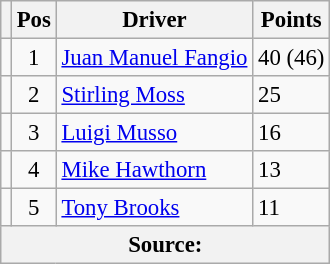<table class="wikitable" style="font-size: 95%;">
<tr>
<th></th>
<th>Pos</th>
<th>Driver</th>
<th>Points</th>
</tr>
<tr>
<td align="left"></td>
<td align="center">1</td>
<td> <a href='#'>Juan Manuel Fangio</a></td>
<td align="left">40 (46)</td>
</tr>
<tr>
<td align="left"></td>
<td align="center">2</td>
<td> <a href='#'>Stirling Moss</a></td>
<td align="left">25</td>
</tr>
<tr>
<td align="left"></td>
<td align="center">3</td>
<td> <a href='#'>Luigi Musso</a></td>
<td align="left">16</td>
</tr>
<tr>
<td align="left"></td>
<td align="center">4</td>
<td> <a href='#'>Mike Hawthorn</a></td>
<td align="left">13</td>
</tr>
<tr>
<td align="left"></td>
<td align="center">5</td>
<td> <a href='#'>Tony Brooks</a></td>
<td align="left">11</td>
</tr>
<tr>
<th colspan=4>Source: </th>
</tr>
</table>
